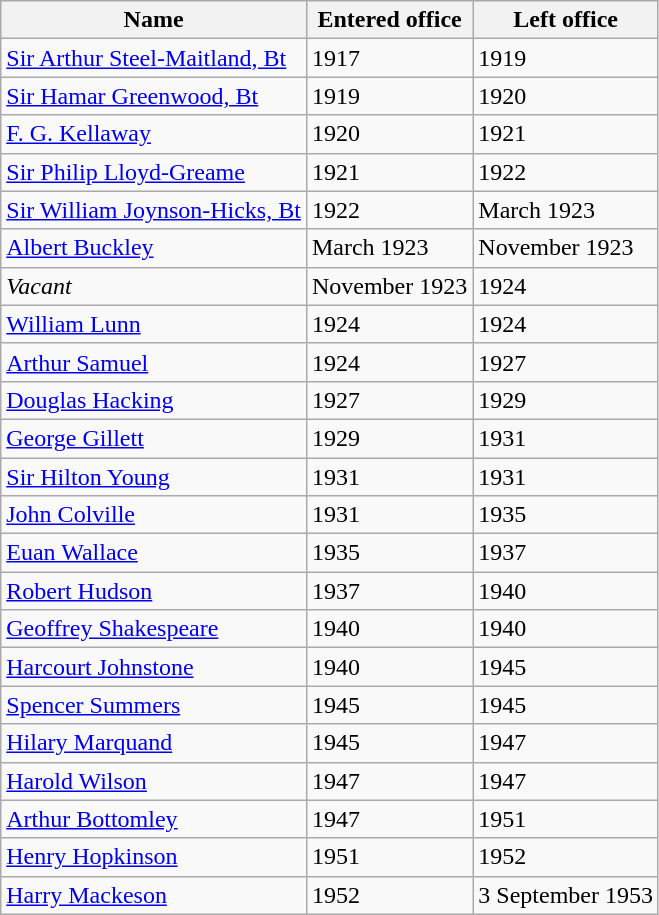<table class="wikitable" style="text-align:left">
<tr>
<th>Name</th>
<th>Entered office</th>
<th>Left office</th>
</tr>
<tr>
<td><a href='#'>Sir Arthur Steel-Maitland, Bt</a></td>
<td>1917</td>
<td>1919</td>
</tr>
<tr>
<td><a href='#'>Sir Hamar Greenwood, Bt</a></td>
<td>1919</td>
<td>1920</td>
</tr>
<tr>
<td><a href='#'>F. G. Kellaway</a></td>
<td>1920</td>
<td>1921</td>
</tr>
<tr>
<td><a href='#'>Sir Philip Lloyd-Greame</a></td>
<td>1921</td>
<td>1922</td>
</tr>
<tr>
<td><a href='#'>Sir William Joynson-Hicks, Bt</a></td>
<td>1922</td>
<td>March 1923</td>
</tr>
<tr>
<td><a href='#'>Albert Buckley</a></td>
<td>March 1923</td>
<td>November 1923</td>
</tr>
<tr>
<td><em>Vacant</em></td>
<td>November 1923</td>
<td>1924</td>
</tr>
<tr>
<td><a href='#'>William Lunn</a></td>
<td>1924</td>
<td>1924</td>
</tr>
<tr>
<td><a href='#'>Arthur Samuel</a></td>
<td>1924</td>
<td>1927</td>
</tr>
<tr>
<td><a href='#'>Douglas Hacking</a></td>
<td>1927</td>
<td>1929</td>
</tr>
<tr>
<td><a href='#'>George Gillett</a></td>
<td>1929</td>
<td>1931</td>
</tr>
<tr>
<td><a href='#'>Sir Hilton Young</a></td>
<td>1931</td>
<td>1931</td>
</tr>
<tr>
<td><a href='#'>John Colville</a></td>
<td>1931</td>
<td>1935</td>
</tr>
<tr>
<td><a href='#'>Euan Wallace</a></td>
<td>1935</td>
<td>1937</td>
</tr>
<tr>
<td><a href='#'>Robert Hudson</a></td>
<td>1937</td>
<td>1940</td>
</tr>
<tr>
<td><a href='#'>Geoffrey Shakespeare</a></td>
<td>1940</td>
<td>1940</td>
</tr>
<tr>
<td><a href='#'>Harcourt Johnstone</a></td>
<td>1940</td>
<td>1945</td>
</tr>
<tr>
<td><a href='#'>Spencer Summers</a></td>
<td>1945</td>
<td>1945</td>
</tr>
<tr>
<td><a href='#'>Hilary Marquand</a></td>
<td>1945</td>
<td>1947</td>
</tr>
<tr>
<td><a href='#'>Harold Wilson</a></td>
<td>1947</td>
<td>1947</td>
</tr>
<tr>
<td><a href='#'>Arthur Bottomley</a></td>
<td>1947</td>
<td>1951</td>
</tr>
<tr>
<td><a href='#'>Henry Hopkinson</a></td>
<td>1951</td>
<td>1952</td>
</tr>
<tr>
<td><a href='#'>Harry Mackeson</a></td>
<td>1952</td>
<td>3 September 1953</td>
</tr>
</table>
